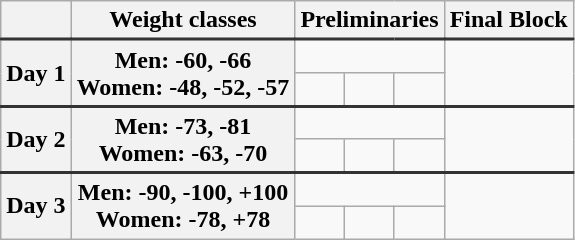<table class=wikitable style="text-align:center;">
<tr>
<th></th>
<th>Weight classes</th>
<th colspan=3>Preliminaries</th>
<th>Final Block</th>
</tr>
<tr style="border-top: 2px solid #333333;">
<th rowspan=2>Day 1</th>
<th rowspan=2>Men: -60, -66 <br> Women: -48, -52, -57</th>
<td colspan=3></td>
<td rowspan=2></td>
</tr>
<tr>
<td></td>
<td></td>
<td></td>
</tr>
<tr style="border-top: 2px solid #333333;">
<th rowspan=2>Day 2</th>
<th rowspan=2>Men: -73, -81<br> Women: -63, -70</th>
<td colspan=3></td>
<td rowspan=2></td>
</tr>
<tr>
<td></td>
<td></td>
<td></td>
</tr>
<tr style="border-top: 2px solid #333333;">
<th rowspan=2>Day 3</th>
<th rowspan=2>Men: -90, -100, +100 <br> Women: -78, +78</th>
<td colspan=3></td>
<td rowspan=2></td>
</tr>
<tr>
<td></td>
<td></td>
<td></td>
</tr>
</table>
